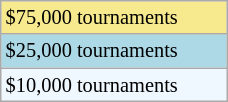<table class="wikitable"  style="font-size:85%; width:12%;">
<tr style="background:#f7e98e;">
<td>$75,000 tournaments</td>
</tr>
<tr style="background:lightblue;">
<td>$25,000 tournaments</td>
</tr>
<tr style="background:#f0f8ff;">
<td>$10,000 tournaments</td>
</tr>
</table>
